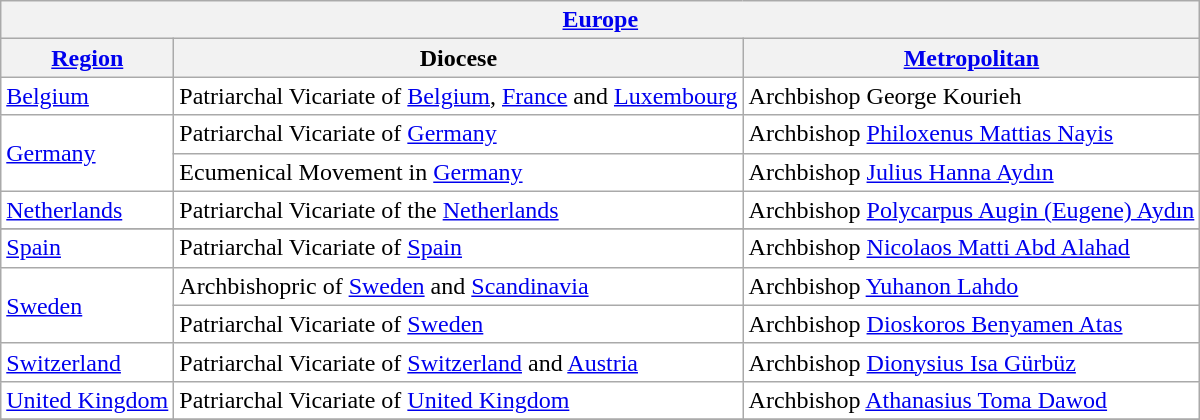<table class="wikitable" style="background: #ffffff;">
<tr>
<th colspan="5"><a href='#'>Europe</a></th>
</tr>
<tr>
<th><a href='#'>Region</a></th>
<th>Diocese</th>
<th><a href='#'>Metropolitan</a></th>
</tr>
<tr>
<td><a href='#'>Belgium</a></td>
<td>Patriarchal Vicariate of <a href='#'>Belgium</a>, <a href='#'>France</a> and <a href='#'>Luxembourg</a></td>
<td>Archbishop George Kourieh</td>
</tr>
<tr>
<td rowspan="2"><a href='#'>Germany</a></td>
<td>Patriarchal Vicariate of <a href='#'>Germany</a></td>
<td>Archbishop <a href='#'>Philoxenus Mattias Nayis</a></td>
</tr>
<tr>
<td>Ecumenical Movement in <a href='#'>Germany</a></td>
<td>Archbishop <a href='#'>Julius Hanna Aydın</a></td>
</tr>
<tr>
<td><a href='#'>Netherlands</a></td>
<td>Patriarchal Vicariate of the <a href='#'>Netherlands</a></td>
<td>Archbishop <a href='#'>Polycarpus Augin (Eugene) Aydın</a></td>
</tr>
<tr>
</tr>
<tr>
<td><a href='#'>Spain</a></td>
<td>Patriarchal Vicariate of <a href='#'>Spain</a></td>
<td>Archbishop <a href='#'>Nicolaos Matti Abd Alahad</a></td>
</tr>
<tr>
<td rowspan="2"><a href='#'>Sweden</a></td>
<td>Archbishopric of <a href='#'>Sweden</a> and <a href='#'>Scandinavia</a></td>
<td>Archbishop <a href='#'>Yuhanon Lahdo</a></td>
</tr>
<tr>
<td>Patriarchal Vicariate of <a href='#'>Sweden</a></td>
<td>Archbishop <a href='#'>Dioskoros Benyamen Atas</a></td>
</tr>
<tr>
<td><a href='#'>Switzerland</a></td>
<td>Patriarchal Vicariate of <a href='#'>Switzerland</a> and <a href='#'>Austria</a></td>
<td>Archbishop <a href='#'>Dionysius Isa Gürbüz</a></td>
</tr>
<tr>
<td><a href='#'>United Kingdom</a></td>
<td>Patriarchal Vicariate of <a href='#'>United Kingdom</a></td>
<td>Archbishop <a href='#'>Athanasius Toma Dawod</a></td>
</tr>
<tr>
</tr>
</table>
